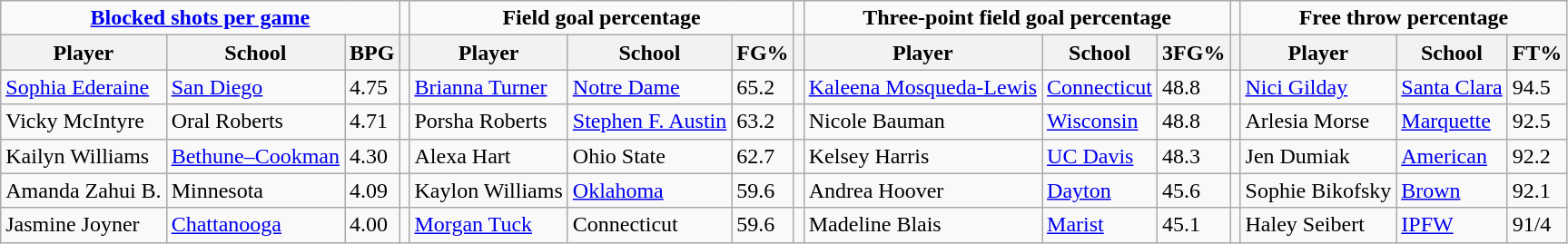<table class="wikitable" style="text-align: left;">
<tr>
<td colspan=3 style="text-align:center;"><strong><a href='#'>Blocked shots per game</a></strong></td>
<td></td>
<td colspan=3 style="text-align:center;"><strong>Field goal percentage</strong></td>
<td></td>
<td colspan=3 style="text-align:center;"><strong>Three-point field goal percentage</strong></td>
<td></td>
<td colspan=3 style="text-align:center;"><strong>Free throw percentage</strong></td>
</tr>
<tr>
<th>Player</th>
<th>School</th>
<th>BPG</th>
<th></th>
<th>Player</th>
<th>School</th>
<th>FG%</th>
<th></th>
<th>Player</th>
<th>School</th>
<th>3FG%</th>
<th></th>
<th>Player</th>
<th>School</th>
<th>FT%</th>
</tr>
<tr>
<td><a href='#'>Sophia Ederaine</a></td>
<td><a href='#'>San Diego</a></td>
<td>4.75</td>
<td></td>
<td><a href='#'>Brianna Turner</a></td>
<td><a href='#'>Notre Dame</a></td>
<td>65.2</td>
<td></td>
<td><a href='#'>Kaleena Mosqueda-Lewis</a></td>
<td><a href='#'>Connecticut</a></td>
<td>48.8</td>
<td></td>
<td><a href='#'>Nici Gilday</a></td>
<td><a href='#'>Santa Clara</a></td>
<td>94.5</td>
</tr>
<tr>
<td>Vicky McIntyre</td>
<td>Oral Roberts</td>
<td>4.71</td>
<td></td>
<td>Porsha Roberts</td>
<td><a href='#'>Stephen F. Austin</a></td>
<td>63.2</td>
<td></td>
<td>Nicole Bauman</td>
<td><a href='#'>Wisconsin</a></td>
<td>48.8</td>
<td></td>
<td>Arlesia Morse</td>
<td><a href='#'>Marquette</a></td>
<td>92.5</td>
</tr>
<tr>
<td>Kailyn Williams</td>
<td><a href='#'>Bethune–Cookman</a></td>
<td>4.30</td>
<td></td>
<td>Alexa Hart</td>
<td>Ohio State</td>
<td>62.7</td>
<td></td>
<td>Kelsey Harris</td>
<td><a href='#'>UC Davis</a></td>
<td>48.3</td>
<td></td>
<td>Jen Dumiak</td>
<td><a href='#'>American</a></td>
<td>92.2</td>
</tr>
<tr>
<td>Amanda Zahui B.</td>
<td>Minnesota</td>
<td>4.09</td>
<td></td>
<td>Kaylon Williams</td>
<td><a href='#'>Oklahoma</a></td>
<td>59.6</td>
<td></td>
<td>Andrea Hoover</td>
<td><a href='#'>Dayton</a></td>
<td>45.6</td>
<td></td>
<td>Sophie Bikofsky</td>
<td><a href='#'>Brown</a></td>
<td>92.1</td>
</tr>
<tr>
<td>Jasmine Joyner</td>
<td><a href='#'>Chattanooga</a></td>
<td>4.00</td>
<td></td>
<td><a href='#'>Morgan Tuck</a></td>
<td>Connecticut</td>
<td>59.6</td>
<td></td>
<td>Madeline Blais</td>
<td><a href='#'>Marist</a></td>
<td>45.1</td>
<td></td>
<td>Haley Seibert</td>
<td><a href='#'>IPFW</a></td>
<td>91/4</td>
</tr>
</table>
